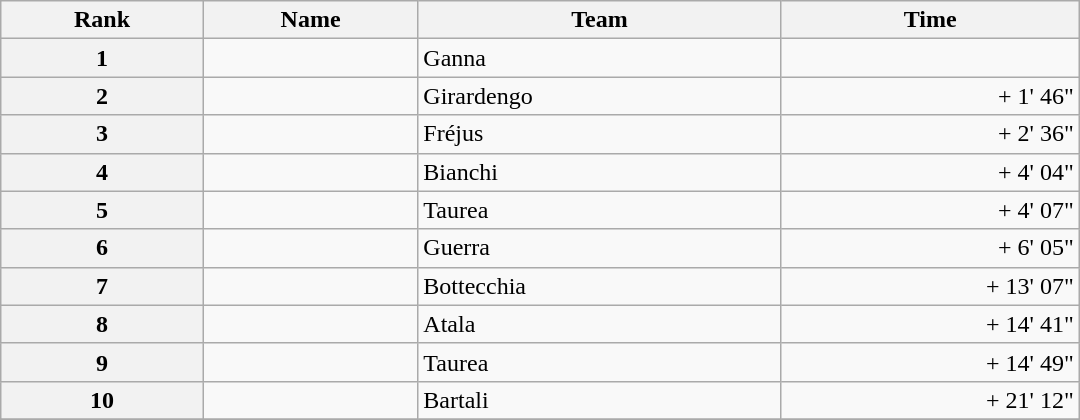<table class="wikitable" style="width:45em;margin-bottom:0;">
<tr>
<th>Rank</th>
<th>Name</th>
<th>Team</th>
<th>Time</th>
</tr>
<tr>
<th style="text-align:center">1</th>
<td> </td>
<td>Ganna</td>
<td align="right"></td>
</tr>
<tr>
<th style="text-align:center">2</th>
<td> </td>
<td>Girardengo</td>
<td align="right">+ 1' 46"</td>
</tr>
<tr>
<th style="text-align:center">3</th>
<td></td>
<td>Fréjus</td>
<td align="right">+ 2' 36"</td>
</tr>
<tr>
<th style="text-align:center">4</th>
<td></td>
<td>Bianchi</td>
<td align="right">+ 4' 04"</td>
</tr>
<tr>
<th style="text-align:center">5</th>
<td></td>
<td>Taurea</td>
<td align="right">+ 4' 07"</td>
</tr>
<tr>
<th style="text-align:center">6</th>
<td></td>
<td>Guerra</td>
<td align="right">+ 6' 05"</td>
</tr>
<tr>
<th style="text-align:center">7</th>
<td></td>
<td>Bottecchia</td>
<td align="right">+ 13' 07"</td>
</tr>
<tr>
<th style="text-align:center">8</th>
<td> </td>
<td>Atala</td>
<td align="right">+ 14' 41"</td>
</tr>
<tr>
<th style="text-align:center">9</th>
<td></td>
<td>Taurea</td>
<td align="right">+ 14' 49"</td>
</tr>
<tr>
<th style="text-align:center">10</th>
<td></td>
<td>Bartali</td>
<td align="right">+ 21' 12"</td>
</tr>
<tr>
</tr>
</table>
